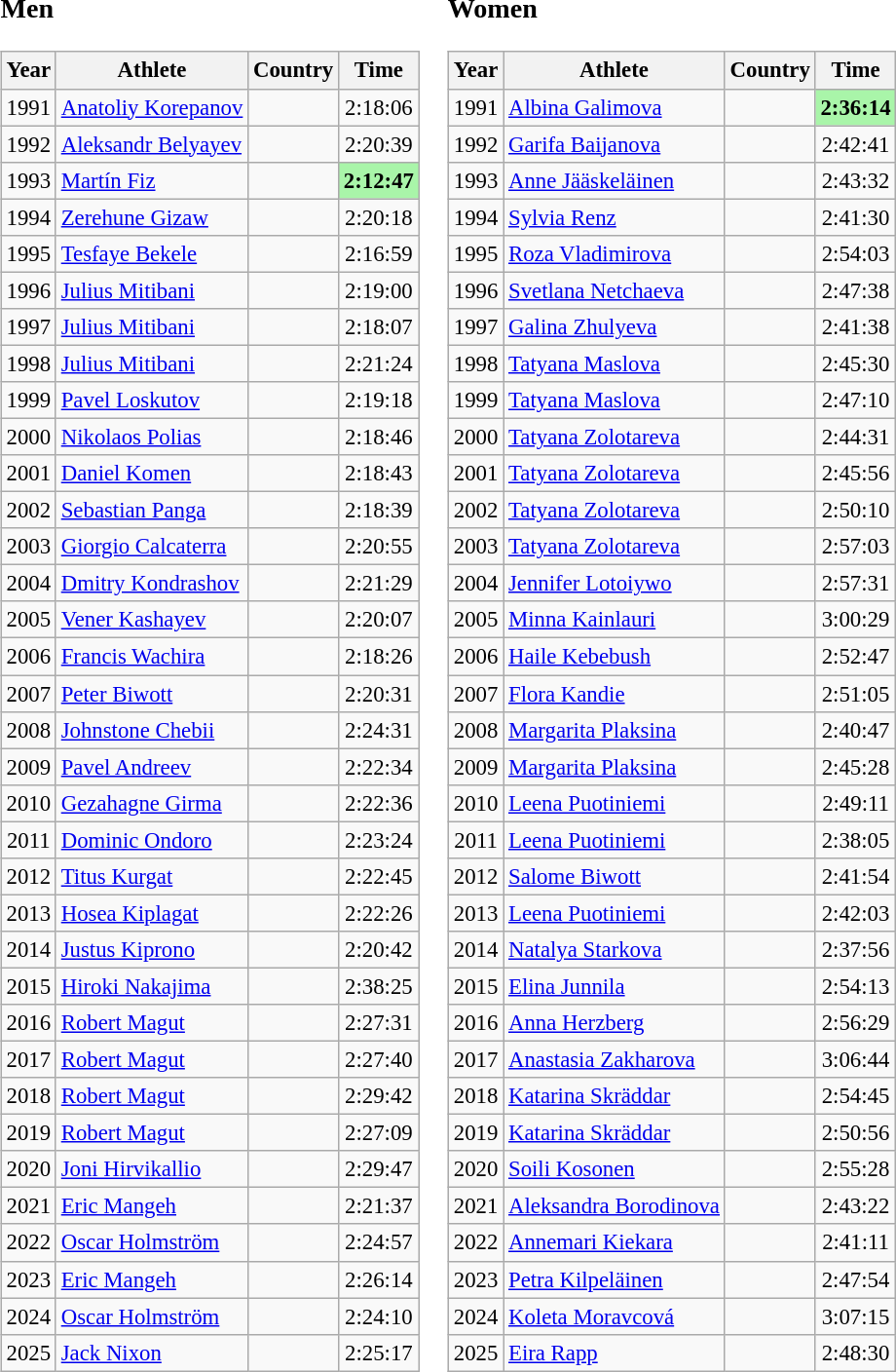<table class="vatop">
<tr>
<td><br><h3>Men</h3><table class="wikitable sortable" style="text-align:center; font-size:95%;">
<tr>
<th>Year</th>
<th>Athlete</th>
<th>Country</th>
<th>Time</th>
</tr>
<tr>
<td>1991</td>
<td align="left"><a href='#'>Anatoliy Korepanov</a></td>
<td align="left"></td>
<td>2:18:06</td>
</tr>
<tr>
<td>1992</td>
<td align="left"><a href='#'>Aleksandr Belyayev</a></td>
<td align="left"></td>
<td>2:20:39</td>
</tr>
<tr>
<td>1993</td>
<td align="left"><a href='#'>Martín Fiz</a></td>
<td align="left"></td>
<td bgcolor=#A9F5A9><strong>2:12:47</strong></td>
</tr>
<tr>
<td>1994</td>
<td align="left"><a href='#'>Zerehune Gizaw</a></td>
<td align="left"></td>
<td>2:20:18</td>
</tr>
<tr>
<td>1995</td>
<td align="left"><a href='#'>Tesfaye Bekele</a></td>
<td align="left"></td>
<td>2:16:59</td>
</tr>
<tr>
<td>1996</td>
<td align="left"><a href='#'>Julius Mitibani</a></td>
<td align="left"></td>
<td>2:19:00</td>
</tr>
<tr>
<td>1997</td>
<td align="left"><a href='#'>Julius Mitibani</a></td>
<td align="left"></td>
<td>2:18:07</td>
</tr>
<tr>
<td>1998</td>
<td align="left"><a href='#'>Julius Mitibani</a></td>
<td align="left"></td>
<td>2:21:24</td>
</tr>
<tr>
<td>1999</td>
<td align="left"><a href='#'>Pavel Loskutov</a></td>
<td align="left"></td>
<td>2:19:18</td>
</tr>
<tr>
<td>2000</td>
<td align="left"><a href='#'>Nikolaos Polias</a></td>
<td align="left"></td>
<td>2:18:46</td>
</tr>
<tr>
<td>2001</td>
<td align="left"><a href='#'>Daniel Komen</a></td>
<td align="left"></td>
<td>2:18:43</td>
</tr>
<tr>
<td>2002</td>
<td align="left"><a href='#'>Sebastian Panga</a></td>
<td align="left"></td>
<td>2:18:39</td>
</tr>
<tr>
<td>2003</td>
<td align="left"><a href='#'>Giorgio Calcaterra</a></td>
<td align="left"></td>
<td>2:20:55</td>
</tr>
<tr>
<td>2004</td>
<td align="left"><a href='#'>Dmitry Kondrashov</a></td>
<td align="left"></td>
<td>2:21:29</td>
</tr>
<tr>
<td>2005</td>
<td align="left"><a href='#'>Vener Kashayev</a></td>
<td align="left"></td>
<td>2:20:07</td>
</tr>
<tr>
<td>2006</td>
<td align="left"><a href='#'>Francis Wachira</a></td>
<td align="left"></td>
<td>2:18:26</td>
</tr>
<tr>
<td>2007</td>
<td align="left"><a href='#'>Peter Biwott</a></td>
<td align="left"></td>
<td>2:20:31</td>
</tr>
<tr>
<td>2008</td>
<td align="left"><a href='#'>Johnstone Chebii</a></td>
<td align="left"></td>
<td>2:24:31</td>
</tr>
<tr>
<td>2009</td>
<td align="left"><a href='#'>Pavel Andreev</a></td>
<td align="left"></td>
<td>2:22:34</td>
</tr>
<tr>
<td>2010</td>
<td align="left"><a href='#'>Gezahagne Girma</a></td>
<td align="left"></td>
<td>2:22:36</td>
</tr>
<tr>
<td>2011</td>
<td align="left"><a href='#'>Dominic Ondoro</a></td>
<td align="left"></td>
<td>2:23:24</td>
</tr>
<tr>
<td>2012</td>
<td align="left"><a href='#'>Titus Kurgat</a></td>
<td align="left"></td>
<td>2:22:45 </td>
</tr>
<tr>
<td>2013</td>
<td align="left"><a href='#'>Hosea Kiplagat</a></td>
<td align="left"></td>
<td>2:22:26</td>
</tr>
<tr>
<td>2014</td>
<td align="left"><a href='#'>Justus Kiprono</a></td>
<td align="left"></td>
<td>2:20:42</td>
</tr>
<tr>
<td>2015</td>
<td align="left"><a href='#'>Hiroki Nakajima</a></td>
<td align="left"></td>
<td>2:38:25</td>
</tr>
<tr>
<td>2016</td>
<td align="left"><a href='#'>Robert Magut</a></td>
<td align="left"></td>
<td>2:27:31</td>
</tr>
<tr>
<td>2017</td>
<td align="left"><a href='#'>Robert Magut</a></td>
<td align="left"></td>
<td>2:27:40</td>
</tr>
<tr>
<td>2018</td>
<td align="left"><a href='#'>Robert Magut</a></td>
<td align="left"></td>
<td>2:29:42</td>
</tr>
<tr>
<td>2019</td>
<td align="left"><a href='#'>Robert Magut</a></td>
<td align="left"></td>
<td>2:27:09</td>
</tr>
<tr>
<td>2020</td>
<td align="left"><a href='#'>Joni Hirvikallio</a></td>
<td align="left"></td>
<td>2:29:47</td>
</tr>
<tr>
<td>2021</td>
<td align="left"><a href='#'>Eric Mangeh</a></td>
<td align="left"></td>
<td>2:21:37</td>
</tr>
<tr>
<td>2022</td>
<td align="left"><a href='#'>Oscar Holmström</a></td>
<td align="left"></td>
<td>2:24:57</td>
</tr>
<tr>
<td>2023</td>
<td align="left"><a href='#'>Eric Mangeh</a></td>
<td align="left"></td>
<td>2:26:14</td>
</tr>
<tr>
<td>2024</td>
<td align="left"><a href='#'>Oscar Holmström</a></td>
<td align="left"></td>
<td>2:24:10</td>
</tr>
<tr>
<td>2025</td>
<td align="left"><a href='#'>Jack Nixon </a></td>
<td align="left"></td>
<td>2:25:17</td>
</tr>
</table>
</td>
<td><br><h3>Women</h3><table class="wikitable sortable" style="text-align:center; font-size:95%;">
<tr>
<th>Year</th>
<th>Athlete</th>
<th>Country</th>
<th>Time</th>
</tr>
<tr>
<td>1991</td>
<td align="left"><a href='#'>Albina Galimova</a></td>
<td align="left"></td>
<td bgcolor=#A9F5A9><strong>2:36:14</strong></td>
</tr>
<tr>
<td>1992</td>
<td align="left"><a href='#'>Garifa Baijanova</a></td>
<td align="left"></td>
<td>2:42:41</td>
</tr>
<tr>
<td>1993</td>
<td align="left"><a href='#'>Anne Jääskeläinen</a></td>
<td align="left"></td>
<td>2:43:32</td>
</tr>
<tr>
<td>1994</td>
<td align="left"><a href='#'>Sylvia Renz</a></td>
<td align="left"></td>
<td>2:41:30</td>
</tr>
<tr>
<td>1995</td>
<td align="left"><a href='#'>Roza Vladimirova</a></td>
<td align="left"></td>
<td>2:54:03</td>
</tr>
<tr>
<td>1996</td>
<td align="left"><a href='#'>Svetlana Netchaeva</a></td>
<td align="left"></td>
<td>2:47:38</td>
</tr>
<tr>
<td>1997</td>
<td align="left"><a href='#'>Galina Zhulyeva</a></td>
<td align="left"></td>
<td>2:41:38</td>
</tr>
<tr>
<td>1998</td>
<td align="left"><a href='#'>Tatyana Maslova</a></td>
<td align="left"></td>
<td>2:45:30</td>
</tr>
<tr>
<td>1999</td>
<td align="left"><a href='#'>Tatyana Maslova</a></td>
<td align="left"></td>
<td>2:47:10</td>
</tr>
<tr>
<td>2000</td>
<td align="left"><a href='#'>Tatyana Zolotareva</a></td>
<td align="left"></td>
<td>2:44:31</td>
</tr>
<tr>
<td>2001</td>
<td align="left"><a href='#'>Tatyana Zolotareva</a></td>
<td align="left"></td>
<td>2:45:56</td>
</tr>
<tr>
<td>2002</td>
<td align="left"><a href='#'>Tatyana Zolotareva</a></td>
<td align="left"></td>
<td>2:50:10</td>
</tr>
<tr>
<td>2003</td>
<td align="left"><a href='#'>Tatyana Zolotareva</a></td>
<td align="left"></td>
<td>2:57:03</td>
</tr>
<tr>
<td>2004</td>
<td align="left"><a href='#'>Jennifer Lotoiywo</a></td>
<td align="left"></td>
<td>2:57:31</td>
</tr>
<tr>
<td>2005</td>
<td align="left"><a href='#'>Minna Kainlauri</a></td>
<td align="left"></td>
<td>3:00:29</td>
</tr>
<tr>
<td>2006</td>
<td align="left"><a href='#'>Haile Kebebush</a></td>
<td align="left"></td>
<td>2:52:47</td>
</tr>
<tr>
<td>2007</td>
<td align="left"><a href='#'>Flora Kandie</a></td>
<td align="left"></td>
<td>2:51:05</td>
</tr>
<tr>
<td>2008</td>
<td align="left"><a href='#'>Margarita Plaksina</a></td>
<td align="left"></td>
<td>2:40:47</td>
</tr>
<tr>
<td>2009</td>
<td align="left"><a href='#'>Margarita Plaksina</a></td>
<td align="left"></td>
<td>2:45:28</td>
</tr>
<tr>
<td>2010</td>
<td align="left"><a href='#'>Leena Puotiniemi</a></td>
<td align="left"></td>
<td>2:49:11</td>
</tr>
<tr>
<td>2011</td>
<td align="left"><a href='#'>Leena Puotiniemi</a></td>
<td align="left"></td>
<td>2:38:05</td>
</tr>
<tr>
<td>2012</td>
<td align="left"><a href='#'>Salome Biwott</a></td>
<td align="left"></td>
<td>2:41:54</td>
</tr>
<tr>
<td>2013</td>
<td align="left"><a href='#'>Leena Puotiniemi</a></td>
<td align="left"></td>
<td>2:42:03</td>
</tr>
<tr>
<td>2014</td>
<td align="left"><a href='#'>Natalya Starkova</a></td>
<td align="left"></td>
<td>2:37:56</td>
</tr>
<tr>
<td>2015</td>
<td align="left"><a href='#'>Elina Junnila</a></td>
<td align="left"></td>
<td>2:54:13</td>
</tr>
<tr>
<td>2016</td>
<td align="left"><a href='#'>Anna Herzberg</a></td>
<td align="left"></td>
<td>2:56:29</td>
</tr>
<tr>
<td>2017</td>
<td align="left"><a href='#'>Anastasia Zakharova</a></td>
<td align="left"></td>
<td>3:06:44</td>
</tr>
<tr>
<td>2018</td>
<td align="left"><a href='#'>Katarina Skräddar</a></td>
<td align="left"></td>
<td>2:54:45</td>
</tr>
<tr>
<td>2019</td>
<td align="left"><a href='#'>Katarina Skräddar</a></td>
<td align="left"></td>
<td>2:50:56</td>
</tr>
<tr>
<td>2020</td>
<td align="left"><a href='#'>Soili Kosonen</a></td>
<td align="left"></td>
<td>2:55:28</td>
</tr>
<tr>
<td>2021</td>
<td align="left"><a href='#'>Aleksandra Borodinova</a></td>
<td align="left"></td>
<td>2:43:22</td>
</tr>
<tr>
<td>2022</td>
<td align="left"><a href='#'>Annemari Kiekara</a></td>
<td align="left"></td>
<td>2:41:11</td>
</tr>
<tr>
<td>2023</td>
<td align="left"><a href='#'>Petra Kilpeläinen</a></td>
<td align="left"></td>
<td>2:47:54</td>
</tr>
<tr>
<td>2024</td>
<td align="left"><a href='#'>Koleta Moravcová</a></td>
<td align="left"></td>
<td>3:07:15</td>
</tr>
<tr>
<td>2025</td>
<td align="left"><a href='#'>Eira Rapp</a></td>
<td align="left"></td>
<td>2:48:30</td>
</tr>
</table>
</td>
</tr>
</table>
